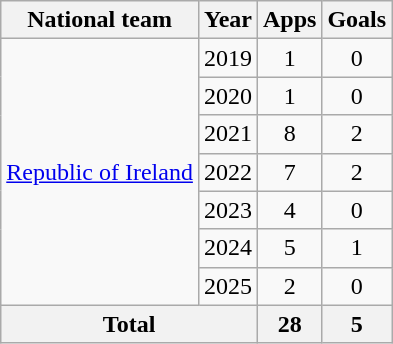<table class=wikitable style=text-align:center>
<tr>
<th>National team</th>
<th>Year</th>
<th>Apps</th>
<th>Goals</th>
</tr>
<tr>
<td rowspan="7"><a href='#'>Republic of Ireland</a></td>
<td>2019</td>
<td>1</td>
<td>0</td>
</tr>
<tr>
<td>2020</td>
<td>1</td>
<td>0</td>
</tr>
<tr>
<td>2021</td>
<td>8</td>
<td>2</td>
</tr>
<tr>
<td>2022</td>
<td>7</td>
<td>2</td>
</tr>
<tr>
<td>2023</td>
<td>4</td>
<td>0</td>
</tr>
<tr>
<td>2024</td>
<td>5</td>
<td>1</td>
</tr>
<tr>
<td>2025</td>
<td>2</td>
<td>0</td>
</tr>
<tr>
<th colspan="2">Total</th>
<th>28</th>
<th>5</th>
</tr>
</table>
